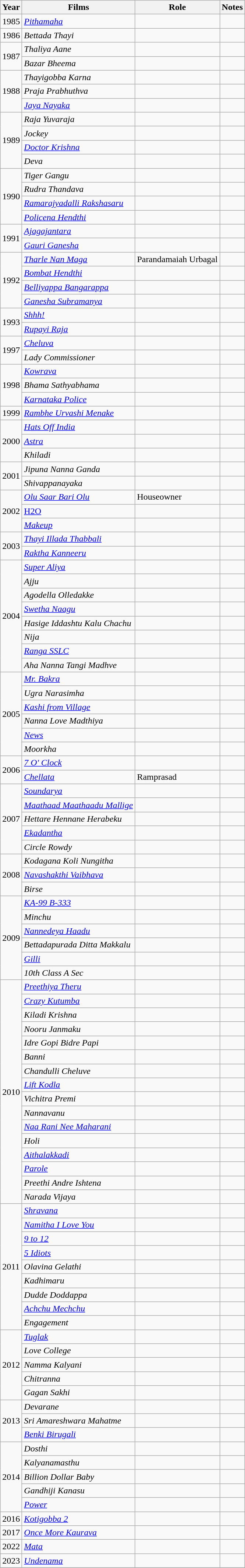<table class="wikitable" style="font-size: 100%;">
<tr>
<th>Year</th>
<th>Films</th>
<th>Role</th>
<th>Notes</th>
</tr>
<tr>
<td>1985</td>
<td><em><a href='#'>Pithamaha</a></em></td>
<td></td>
<td></td>
</tr>
<tr>
<td>1986</td>
<td><em>Bettada Thayi</em></td>
<td></td>
<td></td>
</tr>
<tr>
<td rowspan="2">1987</td>
<td><em>Thaliya Aane</em></td>
<td></td>
<td></td>
</tr>
<tr>
<td><em>Bazar Bheema</em></td>
<td></td>
<td></td>
</tr>
<tr>
<td rowspan="3">1988</td>
<td><em>Thayigobba Karna</em></td>
<td></td>
<td></td>
</tr>
<tr>
<td><em>Praja Prabhuthva</em></td>
<td></td>
<td></td>
</tr>
<tr>
<td><em><a href='#'>Jaya Nayaka</a></em></td>
<td></td>
<td></td>
</tr>
<tr>
<td rowspan="4">1989</td>
<td><em>Raja Yuvaraja</em></td>
<td></td>
<td></td>
</tr>
<tr>
<td><em>Jockey</em></td>
<td></td>
<td></td>
</tr>
<tr>
<td><em><a href='#'>Doctor Krishna</a></em></td>
<td></td>
<td></td>
</tr>
<tr>
<td><em>Deva</em></td>
<td></td>
<td></td>
</tr>
<tr>
<td rowspan="4">1990</td>
<td><em>Tiger Gangu</em></td>
<td></td>
<td></td>
</tr>
<tr>
<td><em>Rudra Thandava</em></td>
<td></td>
<td></td>
</tr>
<tr>
<td><em><a href='#'>Ramarajyadalli Rakshasaru</a></em></td>
<td></td>
<td></td>
</tr>
<tr>
<td><em><a href='#'>Policena Hendthi</a></em></td>
<td></td>
<td></td>
</tr>
<tr>
<td rowspan="2">1991</td>
<td><em><a href='#'>Ajagajantara</a></em></td>
<td></td>
<td></td>
</tr>
<tr>
<td><em><a href='#'>Gauri Ganesha</a></em></td>
<td></td>
<td></td>
</tr>
<tr>
<td rowspan="4">1992</td>
<td><em><a href='#'>Tharle Nan Maga</a></em></td>
<td>Parandamaiah Urbagal</td>
<td></td>
</tr>
<tr>
<td><em><a href='#'>Bombat Hendthi</a></em></td>
<td></td>
<td></td>
</tr>
<tr>
<td><em><a href='#'>Belliyappa Bangarappa</a></em></td>
<td></td>
<td></td>
</tr>
<tr>
<td><em><a href='#'>Ganesha Subramanya</a></em></td>
<td></td>
<td></td>
</tr>
<tr>
<td rowspan="2">1993</td>
<td><em><a href='#'>Shhh!</a></em></td>
<td></td>
<td></td>
</tr>
<tr>
<td><em><a href='#'>Rupayi Raja</a></em></td>
<td></td>
<td></td>
</tr>
<tr>
<td rowspan="2">1997</td>
<td><em><a href='#'>Cheluva</a></em></td>
<td></td>
<td></td>
</tr>
<tr>
<td><em>Lady Commissioner</em></td>
<td></td>
<td></td>
</tr>
<tr>
<td rowspan="3">1998</td>
<td><em><a href='#'>Kowrava</a></em></td>
<td></td>
<td></td>
</tr>
<tr>
<td><em>Bhama Sathyabhama</em></td>
<td></td>
<td></td>
</tr>
<tr>
<td><em><a href='#'>Karnataka Police</a></em></td>
<td></td>
<td></td>
</tr>
<tr>
<td>1999</td>
<td><em><a href='#'>Rambhe Urvashi Menake</a></em></td>
<td></td>
<td></td>
</tr>
<tr>
<td rowspan="3">2000</td>
<td><em><a href='#'>Hats Off India</a></em></td>
<td></td>
<td></td>
</tr>
<tr>
<td><em><a href='#'>Astra</a></em></td>
<td></td>
<td></td>
</tr>
<tr>
<td><em>Khiladi</em></td>
<td></td>
<td></td>
</tr>
<tr>
<td rowspan="2">2001</td>
<td><em>Jipuna Nanna Ganda</em></td>
<td></td>
<td></td>
</tr>
<tr>
<td><em>Shivappanayaka</em></td>
<td></td>
<td></td>
</tr>
<tr>
<td rowspan="3">2002</td>
<td><em><a href='#'>Olu Saar Bari Olu</a></em></td>
<td>Houseowner</td>
<td></td>
</tr>
<tr>
<td><a href='#'>H2O</a></td>
<td></td>
<td></td>
</tr>
<tr>
<td><em><a href='#'>Makeup</a></em></td>
<td></td>
<td></td>
</tr>
<tr>
<td rowspan="2">2003</td>
<td><em><a href='#'>Thayi Illada Thabbali</a> </em></td>
<td></td>
<td></td>
</tr>
<tr>
<td><em><a href='#'>Raktha Kanneeru</a></em></td>
<td></td>
<td></td>
</tr>
<tr>
<td rowspan="8">2004</td>
<td><em><a href='#'>Super Aliya</a></em></td>
<td></td>
<td></td>
</tr>
<tr>
<td><em>Ajju</em></td>
<td></td>
<td></td>
</tr>
<tr>
<td><em>Agodella Olledakke</em></td>
<td></td>
<td></td>
</tr>
<tr>
<td><em><a href='#'>Swetha Naagu</a></em></td>
<td></td>
<td></td>
</tr>
<tr>
<td><em>Hasige Iddashtu Kalu Chachu</em></td>
<td></td>
<td></td>
</tr>
<tr>
<td><em>Nija</em></td>
<td></td>
<td></td>
</tr>
<tr>
<td><em><a href='#'>Ranga SSLC</a></em></td>
<td></td>
<td></td>
</tr>
<tr>
<td><em>Aha Nanna Tangi Madhve</em></td>
<td></td>
<td></td>
</tr>
<tr>
<td rowspan="6">2005</td>
<td><em><a href='#'>Mr. Bakra</a></em></td>
<td></td>
<td></td>
</tr>
<tr>
<td><em>Ugra Narasimha</em></td>
<td></td>
<td></td>
</tr>
<tr>
<td><em><a href='#'>Kashi from Village</a></em></td>
<td></td>
<td></td>
</tr>
<tr>
<td><em>Nanna Love Madthiya</em></td>
<td></td>
<td></td>
</tr>
<tr>
<td><em><a href='#'>News</a></em></td>
<td></td>
<td></td>
</tr>
<tr>
<td><em>Moorkha</em></td>
<td></td>
<td></td>
</tr>
<tr>
<td rowspan="2">2006</td>
<td><em><a href='#'>7 O' Clock</a></em></td>
<td></td>
<td></td>
</tr>
<tr>
<td><em><a href='#'>Chellata</a></em></td>
<td>Ramprasad</td>
<td></td>
</tr>
<tr>
<td rowspan="5">2007</td>
<td><em><a href='#'>Soundarya</a></em></td>
<td></td>
<td></td>
</tr>
<tr>
<td><em><a href='#'>Maathaad Maathaadu Mallige</a></em></td>
<td></td>
<td></td>
</tr>
<tr>
<td><em>Hettare Hennane Herabeku</em></td>
<td></td>
<td></td>
</tr>
<tr>
<td><em><a href='#'>Ekadantha</a></em></td>
<td></td>
<td></td>
</tr>
<tr>
<td><em>Circle Rowdy</em></td>
<td></td>
<td></td>
</tr>
<tr>
<td rowspan="3">2008</td>
<td><em>Kodagana Koli Nungitha </em></td>
<td></td>
<td></td>
</tr>
<tr>
<td><em><a href='#'>Navashakthi Vaibhava</a></em></td>
<td></td>
<td></td>
</tr>
<tr>
<td><em>Birse</em></td>
<td></td>
<td></td>
</tr>
<tr>
<td rowspan="6">2009</td>
<td><em><a href='#'>KA-99 B-333</a></em></td>
<td></td>
<td></td>
</tr>
<tr>
<td><em>Minchu</em></td>
<td></td>
<td></td>
</tr>
<tr>
<td><em><a href='#'>Nannedeya Haadu</a></em></td>
<td></td>
<td></td>
</tr>
<tr>
<td><em>Bettadapurada Ditta Makkalu</em></td>
<td></td>
<td></td>
</tr>
<tr>
<td><em><a href='#'>Gilli</a></em></td>
<td></td>
<td></td>
</tr>
<tr>
<td><em>10th Class A Sec</em></td>
<td></td>
<td></td>
</tr>
<tr>
<td rowspan="16">2010</td>
<td><em><a href='#'>Preethiya Theru</a></em></td>
<td></td>
<td></td>
</tr>
<tr>
<td><em><a href='#'>Crazy Kutumba</a></em></td>
<td></td>
<td></td>
</tr>
<tr>
<td><em>Kiladi Krishna</em></td>
<td></td>
<td></td>
</tr>
<tr>
<td><em>Nooru Janmaku</em></td>
<td></td>
<td></td>
</tr>
<tr>
<td><em>Idre Gopi Bidre Papi</em></td>
<td></td>
<td></td>
</tr>
<tr>
<td><em>Banni</em></td>
<td></td>
<td></td>
</tr>
<tr>
<td><em>Chandulli Cheluve</em></td>
<td></td>
<td></td>
</tr>
<tr>
<td><em><a href='#'>Lift Kodla</a></em></td>
<td></td>
<td></td>
</tr>
<tr>
<td><em>Vichitra Premi</em></td>
<td></td>
<td></td>
</tr>
<tr>
<td><em>Nannavanu</em></td>
<td></td>
<td></td>
</tr>
<tr>
<td><em><a href='#'>Naa Rani Nee Maharani</a></em></td>
<td></td>
<td></td>
</tr>
<tr>
<td><em>Holi</em></td>
<td></td>
<td></td>
</tr>
<tr>
<td><em><a href='#'>Aithalakkadi</a></em></td>
<td></td>
<td></td>
</tr>
<tr>
<td><em><a href='#'>Parole</a></em></td>
<td></td>
<td></td>
</tr>
<tr>
<td><em>Preethi Andre Ishtena</em></td>
<td></td>
<td></td>
</tr>
<tr>
<td><em>Narada Vijaya</em></td>
<td></td>
<td></td>
</tr>
<tr>
<td rowspan="9">2011</td>
<td><em><a href='#'>Shravana</a></em></td>
<td></td>
<td></td>
</tr>
<tr>
<td><em><a href='#'>Namitha I Love You</a></em></td>
<td></td>
<td></td>
</tr>
<tr>
<td><em><a href='#'>9 to 12</a></em></td>
<td></td>
<td></td>
</tr>
<tr>
<td><em><a href='#'>5 Idiots</a></em></td>
<td></td>
<td></td>
</tr>
<tr>
<td><em>Olavina Gelathi</em></td>
<td></td>
<td></td>
</tr>
<tr>
<td><em>Kadhimaru</em></td>
<td></td>
<td></td>
</tr>
<tr>
<td><em>Dudde Doddappa</em></td>
<td></td>
<td></td>
</tr>
<tr>
<td><em><a href='#'>Achchu Mechchu</a></em></td>
<td></td>
<td></td>
</tr>
<tr>
<td><em>Engagement</em></td>
<td></td>
<td></td>
</tr>
<tr>
<td rowspan="5">2012</td>
<td><em><a href='#'>Tuglak</a></em></td>
<td></td>
<td></td>
</tr>
<tr>
<td><em>Love College</em></td>
<td></td>
<td></td>
</tr>
<tr>
<td><em>Namma Kalyani</em></td>
<td></td>
<td></td>
</tr>
<tr>
<td><em>Chitranna</em></td>
<td></td>
<td></td>
</tr>
<tr>
<td><em>Gagan Sakhi</em></td>
<td></td>
<td></td>
</tr>
<tr>
<td rowspan="3">2013</td>
<td><em>Devarane</em></td>
<td></td>
<td></td>
</tr>
<tr>
<td><em>Sri Amareshwara Mahatme</em></td>
<td></td>
<td></td>
</tr>
<tr>
<td><em><a href='#'>Benki Birugali</a></em></td>
<td></td>
<td></td>
</tr>
<tr>
<td rowspan="5">2014</td>
<td><em>Dosthi</em></td>
<td></td>
<td></td>
</tr>
<tr>
<td><em>Kalyanamasthu</em></td>
<td></td>
<td></td>
</tr>
<tr>
<td><em>Billion Dollar Baby</em></td>
<td></td>
<td></td>
</tr>
<tr>
<td><em>Gandhiji Kanasu</em></td>
<td></td>
<td></td>
</tr>
<tr>
<td><em><a href='#'>Power</a></em></td>
<td></td>
<td></td>
</tr>
<tr>
<td>2016</td>
<td><em><a href='#'>Kotigobba 2</a></em></td>
<td></td>
<td></td>
</tr>
<tr>
<td>2017</td>
<td><em><a href='#'>Once More Kaurava</a></em></td>
<td></td>
<td></td>
</tr>
<tr>
<td>2022</td>
<td><em><a href='#'>Mata</a></em></td>
<td></td>
<td></td>
</tr>
<tr>
<td>2023</td>
<td><em><a href='#'>Undenama</a></em></td>
<td></td>
<td></td>
</tr>
<tr>
</tr>
</table>
